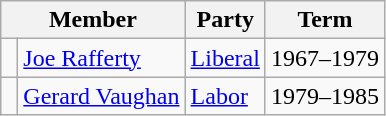<table class="wikitable">
<tr>
<th colspan="2">Member</th>
<th>Party</th>
<th>Term</th>
</tr>
<tr>
<td> </td>
<td><a href='#'>Joe Rafferty</a></td>
<td><a href='#'>Liberal</a></td>
<td>1967–1979</td>
</tr>
<tr>
<td> </td>
<td><a href='#'>Gerard Vaughan</a></td>
<td><a href='#'>Labor</a></td>
<td>1979–1985</td>
</tr>
</table>
